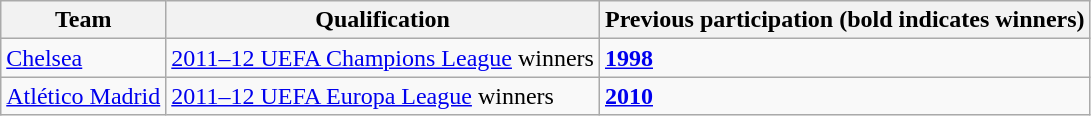<table class="wikitable">
<tr>
<th>Team</th>
<th>Qualification</th>
<th>Previous participation (bold indicates winners)</th>
</tr>
<tr>
<td> <a href='#'>Chelsea</a></td>
<td><a href='#'>2011–12 UEFA Champions League</a> winners</td>
<td><strong><a href='#'>1998</a></strong></td>
</tr>
<tr>
<td> <a href='#'>Atlético Madrid</a></td>
<td><a href='#'>2011–12 UEFA Europa League</a> winners</td>
<td><strong><a href='#'>2010</a></strong></td>
</tr>
</table>
